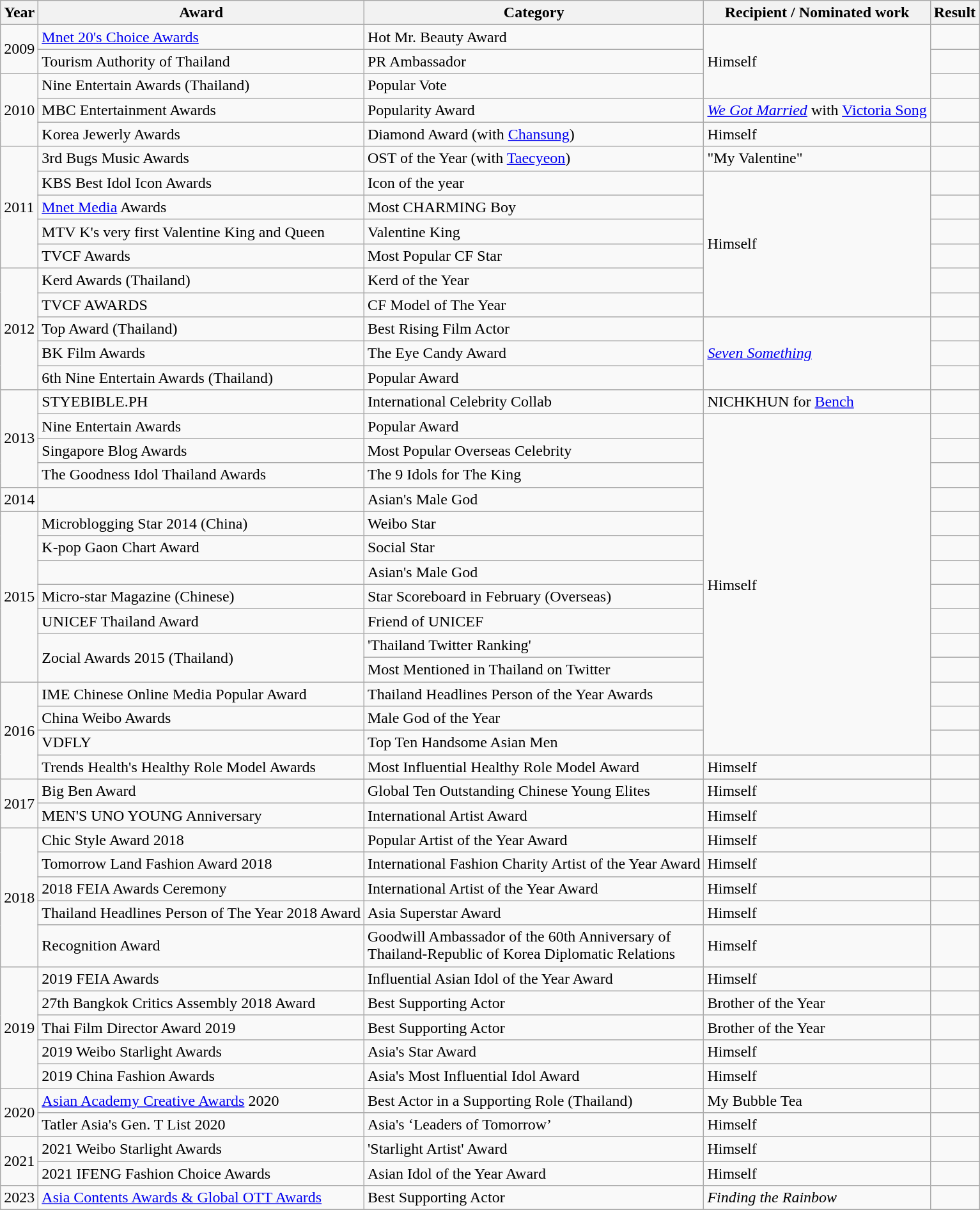<table class="wikitable">
<tr>
<th>Year</th>
<th>Award</th>
<th>Category</th>
<th>Recipient / Nominated work</th>
<th>Result</th>
</tr>
<tr>
<td rowspan="2">2009</td>
<td><a href='#'>Mnet 20's Choice Awards</a></td>
<td>Hot Mr. Beauty Award</td>
<td rowspan="3">Himself</td>
<td></td>
</tr>
<tr>
<td>Tourism Authority of Thailand</td>
<td>PR Ambassador</td>
<td></td>
</tr>
<tr>
<td rowspan="3">2010</td>
<td>Nine Entertain Awards (Thailand)</td>
<td>Popular Vote</td>
<td></td>
</tr>
<tr>
<td>MBC Entertainment Awards</td>
<td>Popularity Award</td>
<td><em><a href='#'>We Got Married</a></em> with <a href='#'>Victoria Song</a></td>
<td></td>
</tr>
<tr>
<td>Korea Jewerly Awards</td>
<td>Diamond Award (with <a href='#'>Chansung</a>)</td>
<td>Himself</td>
<td></td>
</tr>
<tr>
<td rowspan="5">2011</td>
<td>3rd Bugs Music Awards</td>
<td>OST of the Year (with <a href='#'>Taecyeon</a>)</td>
<td>"My Valentine"</td>
<td></td>
</tr>
<tr>
<td>KBS Best Idol Icon Awards</td>
<td>Icon of the year</td>
<td rowspan="6">Himself</td>
<td></td>
</tr>
<tr>
<td><a href='#'>Mnet Media</a> Awards</td>
<td>Most CHARMING Boy</td>
<td></td>
</tr>
<tr>
<td>MTV K's very first Valentine King and Queen</td>
<td>Valentine King</td>
<td></td>
</tr>
<tr>
<td>TVCF Awards</td>
<td>Most Popular CF Star</td>
<td></td>
</tr>
<tr>
<td rowspan="5">2012</td>
<td>Kerd Awards (Thailand)</td>
<td>Kerd of the Year</td>
<td></td>
</tr>
<tr>
<td>TVCF AWARDS</td>
<td>CF Model of The Year</td>
<td></td>
</tr>
<tr>
<td>Top Award (Thailand)</td>
<td>Best Rising Film Actor</td>
<td rowspan="3"><em><a href='#'>Seven Something</a></em></td>
<td></td>
</tr>
<tr>
<td>BK Film Awards</td>
<td>The Eye Candy Award</td>
<td></td>
</tr>
<tr>
<td>6th Nine Entertain Awards (Thailand)</td>
<td>Popular Award</td>
<td></td>
</tr>
<tr>
<td rowspan="4">2013</td>
<td>STYEBIBLE.PH</td>
<td>International Celebrity Collab</td>
<td>NICHKHUN for <a href='#'>Bench</a></td>
<td></td>
</tr>
<tr>
<td>Nine Entertain Awards</td>
<td>Popular Award</td>
<td rowspan="14">Himself</td>
<td></td>
</tr>
<tr>
<td>Singapore Blog Awards</td>
<td>Most Popular Overseas Celebrity</td>
<td></td>
</tr>
<tr>
<td>The Goodness Idol Thailand Awards</td>
<td>The 9 Idols for The King</td>
<td></td>
</tr>
<tr>
<td>2014</td>
<td></td>
<td>Asian's Male God</td>
<td></td>
</tr>
<tr>
<td rowspan="7">2015</td>
<td>Microblogging Star 2014 (China)</td>
<td>Weibo Star</td>
<td></td>
</tr>
<tr>
<td>K-pop Gaon Chart Award</td>
<td>Social Star</td>
<td></td>
</tr>
<tr>
<td></td>
<td>Asian's Male God</td>
<td></td>
</tr>
<tr>
<td>Micro-star Magazine (Chinese)</td>
<td>Star Scoreboard in February (Overseas)</td>
<td></td>
</tr>
<tr>
<td>UNICEF Thailand Award</td>
<td>Friend of UNICEF</td>
<td></td>
</tr>
<tr>
<td rowspan="2">Zocial Awards 2015 (Thailand)</td>
<td>'Thailand Twitter Ranking'</td>
<td></td>
</tr>
<tr>
<td>Most Mentioned in Thailand on Twitter</td>
<td></td>
</tr>
<tr>
<td rowspan="4">2016</td>
<td>IME Chinese Online Media Popular Award</td>
<td>Thailand Headlines Person of the Year Awards</td>
<td></td>
</tr>
<tr>
<td>China Weibo Awards</td>
<td>Male God of the Year</td>
<td></td>
</tr>
<tr>
<td>VDFLY</td>
<td>Top Ten Handsome Asian Men</td>
<td></td>
</tr>
<tr>
<td>Trends Health's Healthy Role Model Awards</td>
<td>Most Influential Healthy Role Model Award</td>
<td>Himself</td>
<td></td>
</tr>
<tr>
<td rowspan="3">2017</td>
</tr>
<tr>
<td>Big Ben Award</td>
<td>Global Ten Outstanding Chinese Young Elites</td>
<td>Himself</td>
<td></td>
</tr>
<tr>
<td>MEN'S UNO YOUNG Anniversary</td>
<td>International Artist Award</td>
<td>Himself</td>
<td></td>
</tr>
<tr>
<td rowspan="5">2018</td>
<td>Chic Style Award 2018</td>
<td>Popular Artist of the Year Award</td>
<td>Himself</td>
<td></td>
</tr>
<tr>
<td>Tomorrow Land Fashion Award 2018</td>
<td>International Fashion Charity Artist of the Year Award</td>
<td>Himself</td>
<td></td>
</tr>
<tr>
<td>2018 FEIA Awards Ceremony</td>
<td>International Artist of the Year Award</td>
<td>Himself</td>
<td></td>
</tr>
<tr>
<td>Thailand Headlines Person of The Year 2018 Award</td>
<td>Asia Superstar Award</td>
<td>Himself</td>
<td></td>
</tr>
<tr>
<td>Recognition Award</td>
<td>Goodwill Ambassador of the 60th Anniversary of<br>Thailand-Republic of Korea Diplomatic Relations</td>
<td>Himself</td>
<td></td>
</tr>
<tr>
<td rowspan="5">2019</td>
<td>2019 FEIA Awards</td>
<td>Influential Asian Idol of the Year Award</td>
<td>Himself</td>
<td> </td>
</tr>
<tr>
<td>27th Bangkok Critics Assembly 2018 Award</td>
<td>Best Supporting Actor</td>
<td>Brother of the Year</td>
<td></td>
</tr>
<tr>
<td>Thai Film Director Award 2019</td>
<td>Best Supporting Actor</td>
<td>Brother of the Year</td>
<td></td>
</tr>
<tr>
<td>2019 Weibo Starlight Awards</td>
<td>Asia's Star Award</td>
<td>Himself</td>
<td></td>
</tr>
<tr>
<td>2019 China Fashion Awards</td>
<td>Asia's Most Influential Idol Award</td>
<td>Himself</td>
<td></td>
</tr>
<tr>
<td rowspan="2">2020</td>
<td><a href='#'>Asian Academy Creative Awards</a> 2020</td>
<td>Best Actor in a Supporting Role (Thailand)</td>
<td>My Bubble Tea</td>
<td></td>
</tr>
<tr>
<td>Tatler Asia's Gen. T List 2020</td>
<td>Asia's ‘Leaders of Tomorrow’</td>
<td>Himself</td>
<td></td>
</tr>
<tr>
<td rowspan="2">2021</td>
<td>2021 Weibo Starlight Awards</td>
<td>'Starlight Artist' Award</td>
<td>Himself</td>
<td></td>
</tr>
<tr>
<td>2021 IFENG Fashion Choice Awards</td>
<td>Asian Idol of the Year Award</td>
<td>Himself</td>
<td></td>
</tr>
<tr>
<td>2023</td>
<td><a href='#'>Asia Contents Awards & Global OTT Awards</a></td>
<td>Best Supporting Actor</td>
<td><em>Finding the Rainbow</em></td>
<td></td>
</tr>
<tr>
</tr>
</table>
